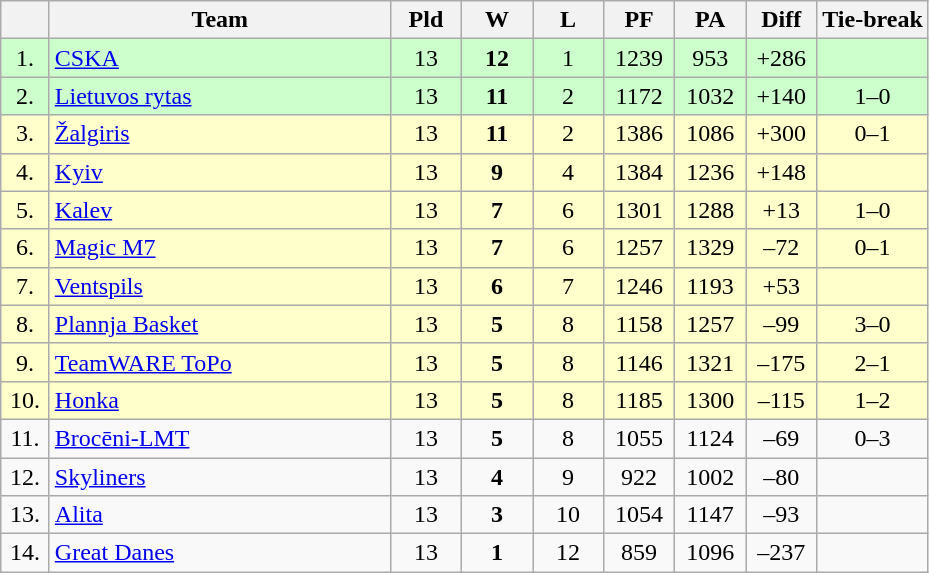<table class="wikitable" style="text-align:center">
<tr>
<th width=25></th>
<th width=220>Team</th>
<th width=40>Pld</th>
<th width=40>W</th>
<th width=40>L</th>
<th width=40>PF</th>
<th width=40>PA</th>
<th width=40>Diff</th>
<th>Tie-break</th>
</tr>
<tr style="background:#cfc;">
<td>1.</td>
<td align=left> <a href='#'>CSKA</a></td>
<td>13</td>
<td><strong>12</strong></td>
<td>1</td>
<td>1239</td>
<td>953</td>
<td>+286</td>
<td></td>
</tr>
<tr style="background:#cfc;">
<td>2.</td>
<td align=left> <a href='#'>Lietuvos rytas</a></td>
<td>13</td>
<td><strong>11</strong></td>
<td>2</td>
<td>1172</td>
<td>1032</td>
<td>+140</td>
<td>1–0</td>
</tr>
<tr style="background:#ffc;">
<td>3.</td>
<td align=left> <a href='#'>Žalgiris</a></td>
<td>13</td>
<td><strong>11</strong></td>
<td>2</td>
<td>1386</td>
<td>1086</td>
<td>+300</td>
<td>0–1</td>
</tr>
<tr style="background:#ffc;">
<td>4.</td>
<td align=left> <a href='#'>Kyiv</a></td>
<td>13</td>
<td><strong>9</strong></td>
<td>4</td>
<td>1384</td>
<td>1236</td>
<td>+148</td>
<td></td>
</tr>
<tr style="background:#ffc;">
<td>5.</td>
<td align=left> <a href='#'>Kalev</a></td>
<td>13</td>
<td><strong>7</strong></td>
<td>6</td>
<td>1301</td>
<td>1288</td>
<td>+13</td>
<td>1–0</td>
</tr>
<tr style="background:#ffc;">
<td>6.</td>
<td align=left> <a href='#'>Magic M7</a></td>
<td>13</td>
<td><strong>7</strong></td>
<td>6</td>
<td>1257</td>
<td>1329</td>
<td>–72</td>
<td>0–1</td>
</tr>
<tr style="background:#ffc;">
<td>7.</td>
<td align=left> <a href='#'>Ventspils</a></td>
<td>13</td>
<td><strong>6</strong></td>
<td>7</td>
<td>1246</td>
<td>1193</td>
<td>+53</td>
<td></td>
</tr>
<tr style="background:#ffc;">
<td>8.</td>
<td align=left> <a href='#'>Plannja Basket</a></td>
<td>13</td>
<td><strong>5</strong></td>
<td>8</td>
<td>1158</td>
<td>1257</td>
<td>–99</td>
<td>3–0</td>
</tr>
<tr style="background:#ffc;">
<td>9.</td>
<td align=left> <a href='#'>TeamWARE ToPo</a></td>
<td>13</td>
<td><strong>5</strong></td>
<td>8</td>
<td>1146</td>
<td>1321</td>
<td>–175</td>
<td>2–1</td>
</tr>
<tr style="background:#ffc;">
<td>10.</td>
<td align=left> <a href='#'>Honka</a></td>
<td>13</td>
<td><strong>5</strong></td>
<td>8</td>
<td>1185</td>
<td>1300</td>
<td>–115</td>
<td>1–2</td>
</tr>
<tr>
<td>11.</td>
<td align=left> <a href='#'>Brocēni-LMT</a></td>
<td>13</td>
<td><strong>5</strong></td>
<td>8</td>
<td>1055</td>
<td>1124</td>
<td>–69</td>
<td>0–3</td>
</tr>
<tr>
<td>12.</td>
<td align=left> <a href='#'>Skyliners</a></td>
<td>13</td>
<td><strong>4</strong></td>
<td>9</td>
<td>922</td>
<td>1002</td>
<td>–80</td>
<td></td>
</tr>
<tr>
<td>13.</td>
<td align=left> <a href='#'>Alita</a></td>
<td>13</td>
<td><strong>3</strong></td>
<td>10</td>
<td>1054</td>
<td>1147</td>
<td>–93</td>
<td></td>
</tr>
<tr>
<td>14.</td>
<td align=left> <a href='#'>Great Danes</a></td>
<td>13</td>
<td><strong>1</strong></td>
<td>12</td>
<td>859</td>
<td>1096</td>
<td>–237</td>
<td></td>
</tr>
</table>
